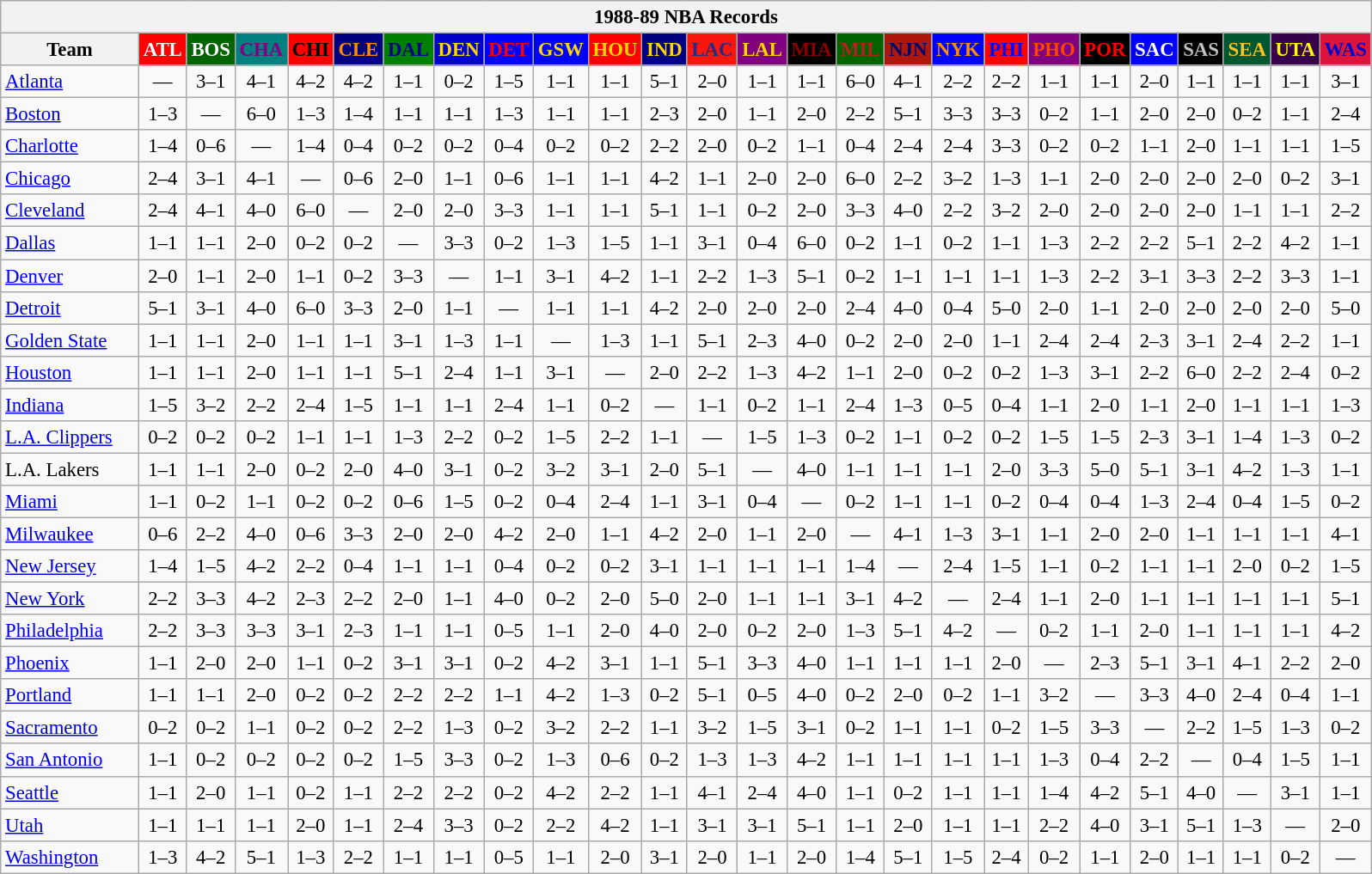<table class="wikitable" style="font-size:95%; text-align:center;">
<tr>
<th colspan=26>1988-89 NBA Records</th>
</tr>
<tr>
<th width=100>Team</th>
<th style="background:#FF0000;color:#FFFFFF;width=35">ATL</th>
<th style="background:#006400;color:#FFFFFF;width=35">BOS</th>
<th style="background:#008080;color:#800080;width=35">CHA</th>
<th style="background:#FF0000;color:#000000;width=35">CHI</th>
<th style="background:#000080;color:#FF8C00;width=35">CLE</th>
<th style="background:#008000;color:#00008B;width=35">DAL</th>
<th style="background:#0000CD;color:#FFD700;width=35">DEN</th>
<th style="background:#0000FF;color:#FF0000;width=35">DET</th>
<th style="background:#0000FF;color:#FFD700;width=35">GSW</th>
<th style="background:#FF0000;color:#FFD700;width=35">HOU</th>
<th style="background:#000080;color:#FFD700;width=35">IND</th>
<th style="background:#F9160D;color:#1A2E8B;width=35">LAC</th>
<th style="background:#800080;color:#FFD700;width=35">LAL</th>
<th style="background:#000000;color:#8B0000;width=35">MIA</th>
<th style="background:#006400;color:#B22222;width=35">MIL</th>
<th style="background:#B0170C;color:#00056D;width=35">NJN</th>
<th style="background:#0000FF;color:#FF8C00;width=35">NYK</th>
<th style="background:#FF0000;color:#0000FF;width=35">PHI</th>
<th style="background:#800080;color:#FF4500;width=35">PHO</th>
<th style="background:#000000;color:#FF0000;width=35">POR</th>
<th style="background:#0000FF;color:#FFFFFF;width=35">SAC</th>
<th style="background:#000000;color:#C0C0C0;width=35">SAS</th>
<th style="background:#005831;color:#FFC322;width=35">SEA</th>
<th style="background:#36004A;color:#FFFF00;width=35">UTA</th>
<th style="background:#DC143C;color:#0000CD;width=35">WAS</th>
</tr>
<tr>
<td style="text-align:left;"><a href='#'>Atlanta</a></td>
<td>—</td>
<td>3–1</td>
<td>4–1</td>
<td>4–2</td>
<td>4–2</td>
<td>1–1</td>
<td>0–2</td>
<td>1–5</td>
<td>1–1</td>
<td>1–1</td>
<td>5–1</td>
<td>2–0</td>
<td>1–1</td>
<td>1–1</td>
<td>6–0</td>
<td>4–1</td>
<td>2–2</td>
<td>2–2</td>
<td>1–1</td>
<td>1–1</td>
<td>2–0</td>
<td>1–1</td>
<td>1–1</td>
<td>1–1</td>
<td>3–1</td>
</tr>
<tr>
<td style="text-align:left;"><a href='#'>Boston</a></td>
<td>1–3</td>
<td>—</td>
<td>6–0</td>
<td>1–3</td>
<td>1–4</td>
<td>1–1</td>
<td>1–1</td>
<td>1–3</td>
<td>1–1</td>
<td>1–1</td>
<td>2–3</td>
<td>2–0</td>
<td>1–1</td>
<td>2–0</td>
<td>2–2</td>
<td>5–1</td>
<td>3–3</td>
<td>3–3</td>
<td>0–2</td>
<td>1–1</td>
<td>2–0</td>
<td>2–0</td>
<td>0–2</td>
<td>1–1</td>
<td>2–4</td>
</tr>
<tr>
<td style="text-align:left;"><a href='#'>Charlotte</a></td>
<td>1–4</td>
<td>0–6</td>
<td>—</td>
<td>1–4</td>
<td>0–4</td>
<td>0–2</td>
<td>0–2</td>
<td>0–4</td>
<td>0–2</td>
<td>0–2</td>
<td>2–2</td>
<td>2–0</td>
<td>0–2</td>
<td>1–1</td>
<td>0–4</td>
<td>2–4</td>
<td>2–4</td>
<td>3–3</td>
<td>0–2</td>
<td>0–2</td>
<td>1–1</td>
<td>2–0</td>
<td>1–1</td>
<td>1–1</td>
<td>1–5</td>
</tr>
<tr>
<td style="text-align:left;"><a href='#'>Chicago</a></td>
<td>2–4</td>
<td>3–1</td>
<td>4–1</td>
<td>—</td>
<td>0–6</td>
<td>2–0</td>
<td>1–1</td>
<td>0–6</td>
<td>1–1</td>
<td>1–1</td>
<td>4–2</td>
<td>1–1</td>
<td>2–0</td>
<td>2–0</td>
<td>6–0</td>
<td>2–2</td>
<td>3–2</td>
<td>1–3</td>
<td>1–1</td>
<td>2–0</td>
<td>2–0</td>
<td>2–0</td>
<td>2–0</td>
<td>0–2</td>
<td>3–1</td>
</tr>
<tr>
<td style="text-align:left;"><a href='#'>Cleveland</a></td>
<td>2–4</td>
<td>4–1</td>
<td>4–0</td>
<td>6–0</td>
<td>—</td>
<td>2–0</td>
<td>2–0</td>
<td>3–3</td>
<td>1–1</td>
<td>1–1</td>
<td>5–1</td>
<td>1–1</td>
<td>0–2</td>
<td>2–0</td>
<td>3–3</td>
<td>4–0</td>
<td>2–2</td>
<td>3–2</td>
<td>2–0</td>
<td>2–0</td>
<td>2–0</td>
<td>2–0</td>
<td>1–1</td>
<td>1–1</td>
<td>2–2</td>
</tr>
<tr>
<td style="text-align:left;"><a href='#'>Dallas</a></td>
<td>1–1</td>
<td>1–1</td>
<td>2–0</td>
<td>0–2</td>
<td>0–2</td>
<td>—</td>
<td>3–3</td>
<td>0–2</td>
<td>1–3</td>
<td>1–5</td>
<td>1–1</td>
<td>3–1</td>
<td>0–4</td>
<td>6–0</td>
<td>0–2</td>
<td>1–1</td>
<td>0–2</td>
<td>1–1</td>
<td>1–3</td>
<td>2–2</td>
<td>2–2</td>
<td>5–1</td>
<td>2–2</td>
<td>4–2</td>
<td>1–1</td>
</tr>
<tr>
<td style="text-align:left;"><a href='#'>Denver</a></td>
<td>2–0</td>
<td>1–1</td>
<td>2–0</td>
<td>1–1</td>
<td>0–2</td>
<td>3–3</td>
<td>—</td>
<td>1–1</td>
<td>3–1</td>
<td>4–2</td>
<td>1–1</td>
<td>2–2</td>
<td>1–3</td>
<td>5–1</td>
<td>0–2</td>
<td>1–1</td>
<td>1–1</td>
<td>1–1</td>
<td>1–3</td>
<td>2–2</td>
<td>3–1</td>
<td>3–3</td>
<td>2–2</td>
<td>3–3</td>
<td>1–1</td>
</tr>
<tr>
<td style="text-align:left;"><a href='#'>Detroit</a></td>
<td>5–1</td>
<td>3–1</td>
<td>4–0</td>
<td>6–0</td>
<td>3–3</td>
<td>2–0</td>
<td>1–1</td>
<td>—</td>
<td>1–1</td>
<td>1–1</td>
<td>4–2</td>
<td>2–0</td>
<td>2–0</td>
<td>2–0</td>
<td>2–4</td>
<td>4–0</td>
<td>0–4</td>
<td>5–0</td>
<td>2–0</td>
<td>1–1</td>
<td>2–0</td>
<td>2–0</td>
<td>2–0</td>
<td>2–0</td>
<td>5–0</td>
</tr>
<tr>
<td style="text-align:left;"><a href='#'>Golden State</a></td>
<td>1–1</td>
<td>1–1</td>
<td>2–0</td>
<td>1–1</td>
<td>1–1</td>
<td>3–1</td>
<td>1–3</td>
<td>1–1</td>
<td>—</td>
<td>1–3</td>
<td>1–1</td>
<td>5–1</td>
<td>2–3</td>
<td>4–0</td>
<td>0–2</td>
<td>2–0</td>
<td>2–0</td>
<td>1–1</td>
<td>2–4</td>
<td>2–4</td>
<td>2–3</td>
<td>3–1</td>
<td>2–4</td>
<td>2–2</td>
<td>1–1</td>
</tr>
<tr>
<td style="text-align:left;"><a href='#'>Houston</a></td>
<td>1–1</td>
<td>1–1</td>
<td>2–0</td>
<td>1–1</td>
<td>1–1</td>
<td>5–1</td>
<td>2–4</td>
<td>1–1</td>
<td>3–1</td>
<td>—</td>
<td>2–0</td>
<td>2–2</td>
<td>1–3</td>
<td>4–2</td>
<td>1–1</td>
<td>2–0</td>
<td>0–2</td>
<td>0–2</td>
<td>1–3</td>
<td>3–1</td>
<td>2–2</td>
<td>6–0</td>
<td>2–2</td>
<td>2–4</td>
<td>0–2</td>
</tr>
<tr>
<td style="text-align:left;"><a href='#'>Indiana</a></td>
<td>1–5</td>
<td>3–2</td>
<td>2–2</td>
<td>2–4</td>
<td>1–5</td>
<td>1–1</td>
<td>1–1</td>
<td>2–4</td>
<td>1–1</td>
<td>0–2</td>
<td>—</td>
<td>1–1</td>
<td>0–2</td>
<td>1–1</td>
<td>2–4</td>
<td>1–3</td>
<td>0–5</td>
<td>0–4</td>
<td>1–1</td>
<td>2–0</td>
<td>1–1</td>
<td>2–0</td>
<td>1–1</td>
<td>1–1</td>
<td>1–3</td>
</tr>
<tr>
<td style="text-align:left;"><a href='#'>L.A. Clippers</a></td>
<td>0–2</td>
<td>0–2</td>
<td>0–2</td>
<td>1–1</td>
<td>1–1</td>
<td>1–3</td>
<td>2–2</td>
<td>0–2</td>
<td>1–5</td>
<td>2–2</td>
<td>1–1</td>
<td>—</td>
<td>1–5</td>
<td>1–3</td>
<td>0–2</td>
<td>1–1</td>
<td>0–2</td>
<td>0–2</td>
<td>1–5</td>
<td>1–5</td>
<td>2–3</td>
<td>3–1</td>
<td>1–4</td>
<td>1–3</td>
<td>0–2</td>
</tr>
<tr>
<td style="text-align:left;">L.A. Lakers</td>
<td>1–1</td>
<td>1–1</td>
<td>2–0</td>
<td>0–2</td>
<td>2–0</td>
<td>4–0</td>
<td>3–1</td>
<td>0–2</td>
<td>3–2</td>
<td>3–1</td>
<td>2–0</td>
<td>5–1</td>
<td>—</td>
<td>4–0</td>
<td>1–1</td>
<td>1–1</td>
<td>1–1</td>
<td>2–0</td>
<td>3–3</td>
<td>5–0</td>
<td>5–1</td>
<td>3–1</td>
<td>4–2</td>
<td>1–3</td>
<td>1–1</td>
</tr>
<tr>
<td style="text-align:left;"><a href='#'>Miami</a></td>
<td>1–1</td>
<td>0–2</td>
<td>1–1</td>
<td>0–2</td>
<td>0–2</td>
<td>0–6</td>
<td>1–5</td>
<td>0–2</td>
<td>0–4</td>
<td>2–4</td>
<td>1–1</td>
<td>3–1</td>
<td>0–4</td>
<td>—</td>
<td>0–2</td>
<td>1–1</td>
<td>1–1</td>
<td>0–2</td>
<td>0–4</td>
<td>0–4</td>
<td>1–3</td>
<td>2–4</td>
<td>0–4</td>
<td>1–5</td>
<td>0–2</td>
</tr>
<tr>
<td style="text-align:left;"><a href='#'>Milwaukee</a></td>
<td>0–6</td>
<td>2–2</td>
<td>4–0</td>
<td>0–6</td>
<td>3–3</td>
<td>2–0</td>
<td>2–0</td>
<td>4–2</td>
<td>2–0</td>
<td>1–1</td>
<td>4–2</td>
<td>2–0</td>
<td>1–1</td>
<td>2–0</td>
<td>—</td>
<td>4–1</td>
<td>1–3</td>
<td>3–1</td>
<td>1–1</td>
<td>2–0</td>
<td>2–0</td>
<td>1–1</td>
<td>1–1</td>
<td>1–1</td>
<td>4–1</td>
</tr>
<tr>
<td style="text-align:left;"><a href='#'>New Jersey</a></td>
<td>1–4</td>
<td>1–5</td>
<td>4–2</td>
<td>2–2</td>
<td>0–4</td>
<td>1–1</td>
<td>1–1</td>
<td>0–4</td>
<td>0–2</td>
<td>0–2</td>
<td>3–1</td>
<td>1–1</td>
<td>1–1</td>
<td>1–1</td>
<td>1–4</td>
<td>—</td>
<td>2–4</td>
<td>1–5</td>
<td>1–1</td>
<td>0–2</td>
<td>1–1</td>
<td>1–1</td>
<td>2–0</td>
<td>0–2</td>
<td>1–5</td>
</tr>
<tr>
<td style="text-align:left;"><a href='#'>New York</a></td>
<td>2–2</td>
<td>3–3</td>
<td>4–2</td>
<td>2–3</td>
<td>2–2</td>
<td>2–0</td>
<td>1–1</td>
<td>4–0</td>
<td>0–2</td>
<td>2–0</td>
<td>5–0</td>
<td>2–0</td>
<td>1–1</td>
<td>1–1</td>
<td>3–1</td>
<td>4–2</td>
<td>—</td>
<td>2–4</td>
<td>1–1</td>
<td>2–0</td>
<td>1–1</td>
<td>1–1</td>
<td>1–1</td>
<td>1–1</td>
<td>5–1</td>
</tr>
<tr>
<td style="text-align:left;"><a href='#'>Philadelphia</a></td>
<td>2–2</td>
<td>3–3</td>
<td>3–3</td>
<td>3–1</td>
<td>2–3</td>
<td>1–1</td>
<td>1–1</td>
<td>0–5</td>
<td>1–1</td>
<td>2–0</td>
<td>4–0</td>
<td>2–0</td>
<td>0–2</td>
<td>2–0</td>
<td>1–3</td>
<td>5–1</td>
<td>4–2</td>
<td>—</td>
<td>0–2</td>
<td>1–1</td>
<td>2–0</td>
<td>1–1</td>
<td>1–1</td>
<td>1–1</td>
<td>4–2</td>
</tr>
<tr>
<td style="text-align:left;"><a href='#'>Phoenix</a></td>
<td>1–1</td>
<td>2–0</td>
<td>2–0</td>
<td>1–1</td>
<td>0–2</td>
<td>3–1</td>
<td>3–1</td>
<td>0–2</td>
<td>4–2</td>
<td>3–1</td>
<td>1–1</td>
<td>5–1</td>
<td>3–3</td>
<td>4–0</td>
<td>1–1</td>
<td>1–1</td>
<td>1–1</td>
<td>2–0</td>
<td>—</td>
<td>2–3</td>
<td>5–1</td>
<td>3–1</td>
<td>4–1</td>
<td>2–2</td>
<td>2–0</td>
</tr>
<tr>
<td style="text-align:left;"><a href='#'>Portland</a></td>
<td>1–1</td>
<td>1–1</td>
<td>2–0</td>
<td>0–2</td>
<td>0–2</td>
<td>2–2</td>
<td>2–2</td>
<td>1–1</td>
<td>4–2</td>
<td>1–3</td>
<td>0–2</td>
<td>5–1</td>
<td>0–5</td>
<td>4–0</td>
<td>0–2</td>
<td>2–0</td>
<td>0–2</td>
<td>1–1</td>
<td>3–2</td>
<td>—</td>
<td>3–3</td>
<td>4–0</td>
<td>2–4</td>
<td>0–4</td>
<td>1–1</td>
</tr>
<tr>
<td style="text-align:left;"><a href='#'>Sacramento</a></td>
<td>0–2</td>
<td>0–2</td>
<td>1–1</td>
<td>0–2</td>
<td>0–2</td>
<td>2–2</td>
<td>1–3</td>
<td>0–2</td>
<td>3–2</td>
<td>2–2</td>
<td>1–1</td>
<td>3–2</td>
<td>1–5</td>
<td>3–1</td>
<td>0–2</td>
<td>1–1</td>
<td>1–1</td>
<td>0–2</td>
<td>1–5</td>
<td>3–3</td>
<td>—</td>
<td>2–2</td>
<td>1–5</td>
<td>1–3</td>
<td>0–2</td>
</tr>
<tr>
<td style="text-align:left;"><a href='#'>San Antonio</a></td>
<td>1–1</td>
<td>0–2</td>
<td>0–2</td>
<td>0–2</td>
<td>0–2</td>
<td>1–5</td>
<td>3–3</td>
<td>0–2</td>
<td>1–3</td>
<td>0–6</td>
<td>0–2</td>
<td>1–3</td>
<td>1–3</td>
<td>4–2</td>
<td>1–1</td>
<td>1–1</td>
<td>1–1</td>
<td>1–1</td>
<td>1–3</td>
<td>0–4</td>
<td>2–2</td>
<td>—</td>
<td>0–4</td>
<td>1–5</td>
<td>1–1</td>
</tr>
<tr>
<td style="text-align:left;"><a href='#'>Seattle</a></td>
<td>1–1</td>
<td>2–0</td>
<td>1–1</td>
<td>0–2</td>
<td>1–1</td>
<td>2–2</td>
<td>2–2</td>
<td>0–2</td>
<td>4–2</td>
<td>2–2</td>
<td>1–1</td>
<td>4–1</td>
<td>2–4</td>
<td>4–0</td>
<td>1–1</td>
<td>0–2</td>
<td>1–1</td>
<td>1–1</td>
<td>1–4</td>
<td>4–2</td>
<td>5–1</td>
<td>4–0</td>
<td>—</td>
<td>3–1</td>
<td>1–1</td>
</tr>
<tr>
<td style="text-align:left;"><a href='#'>Utah</a></td>
<td>1–1</td>
<td>1–1</td>
<td>1–1</td>
<td>2–0</td>
<td>1–1</td>
<td>2–4</td>
<td>3–3</td>
<td>0–2</td>
<td>2–2</td>
<td>4–2</td>
<td>1–1</td>
<td>3–1</td>
<td>3–1</td>
<td>5–1</td>
<td>1–1</td>
<td>2–0</td>
<td>1–1</td>
<td>1–1</td>
<td>2–2</td>
<td>4–0</td>
<td>3–1</td>
<td>5–1</td>
<td>1–3</td>
<td>—</td>
<td>2–0</td>
</tr>
<tr>
<td style="text-align:left;"><a href='#'>Washington</a></td>
<td>1–3</td>
<td>4–2</td>
<td>5–1</td>
<td>1–3</td>
<td>2–2</td>
<td>1–1</td>
<td>1–1</td>
<td>0–5</td>
<td>1–1</td>
<td>2–0</td>
<td>3–1</td>
<td>2–0</td>
<td>1–1</td>
<td>2–0</td>
<td>1–4</td>
<td>5–1</td>
<td>1–5</td>
<td>2–4</td>
<td>0–2</td>
<td>1–1</td>
<td>2–0</td>
<td>1–1</td>
<td>1–1</td>
<td>0–2</td>
<td>—</td>
</tr>
</table>
